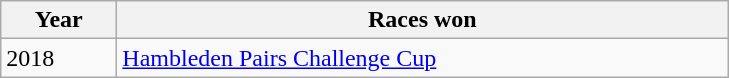<table class="wikitable">
<tr>
<th width=70>Year</th>
<th width=400>Races won</th>
</tr>
<tr>
<td>2018</td>
<td><a href='#'>Hambleden Pairs Challenge Cup</a></td>
</tr>
</table>
